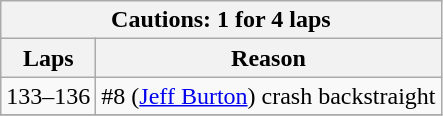<table class="wikitable">
<tr>
<th colspan=2>Cautions: 1 for 4 laps</th>
</tr>
<tr>
<th>Laps</th>
<th>Reason</th>
</tr>
<tr>
<td>133–136</td>
<td>#8 (<a href='#'>Jeff Burton</a>) crash backstraight</td>
</tr>
<tr>
</tr>
</table>
